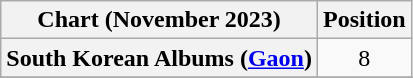<table class="wikitable plainrowheaders" style="text-align:center;">
<tr>
<th scope="col">Chart (November 2023)</th>
<th scope="col">Position</th>
</tr>
<tr>
<th scope="row">South Korean Albums (<a href='#'>Gaon</a>)</th>
<td>8</td>
</tr>
<tr>
</tr>
</table>
